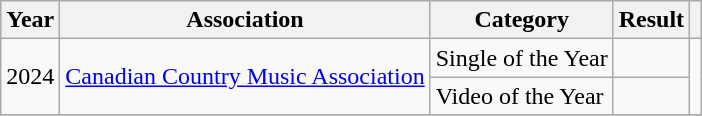<table class="wikitable">
<tr>
<th>Year</th>
<th>Association</th>
<th>Category</th>
<th>Result</th>
<th></th>
</tr>
<tr>
<td rowspan="2">2024</td>
<td rowspan="2"><a href='#'>Canadian Country Music Association</a></td>
<td>Single of the Year</td>
<td></td>
<td rowspan="2"><br></td>
</tr>
<tr>
<td>Video of the Year</td>
<td></td>
</tr>
<tr>
</tr>
</table>
